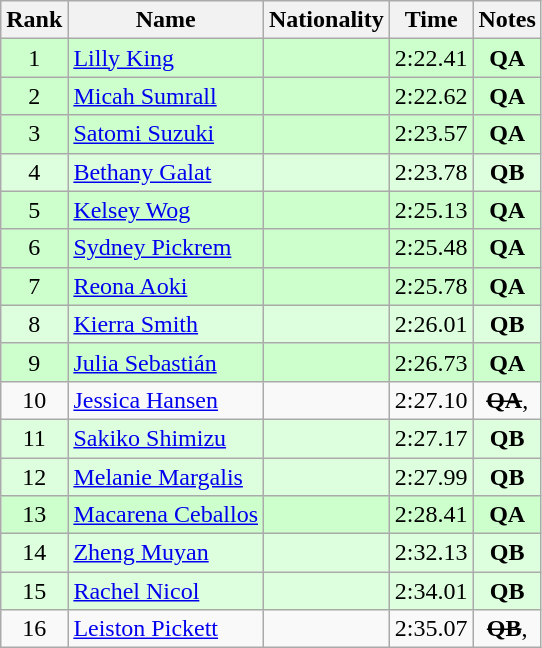<table class="wikitable sortable" style="text-align:center">
<tr>
<th>Rank</th>
<th>Name</th>
<th>Nationality</th>
<th>Time</th>
<th>Notes</th>
</tr>
<tr bgcolor=ccffcc>
<td>1</td>
<td align=left><a href='#'>Lilly King</a></td>
<td align=left></td>
<td>2:22.41</td>
<td><strong>QA</strong></td>
</tr>
<tr bgcolor=ccffcc>
<td>2</td>
<td align=left><a href='#'>Micah Sumrall</a></td>
<td align=left></td>
<td>2:22.62</td>
<td><strong>QA</strong></td>
</tr>
<tr bgcolor=ccffcc>
<td>3</td>
<td align=left><a href='#'>Satomi Suzuki</a></td>
<td align=left></td>
<td>2:23.57</td>
<td><strong>QA</strong></td>
</tr>
<tr bgcolor=ddffdd>
<td>4</td>
<td align=left><a href='#'>Bethany Galat</a></td>
<td align=left></td>
<td>2:23.78</td>
<td><strong>QB</strong></td>
</tr>
<tr bgcolor=ccffcc>
<td>5</td>
<td align=left><a href='#'>Kelsey Wog</a></td>
<td align=left></td>
<td>2:25.13</td>
<td><strong>QA</strong></td>
</tr>
<tr bgcolor=ccffcc>
<td>6</td>
<td align=left><a href='#'>Sydney Pickrem</a></td>
<td align=left></td>
<td>2:25.48</td>
<td><strong>QA</strong></td>
</tr>
<tr bgcolor=ccffcc>
<td>7</td>
<td align=left><a href='#'>Reona Aoki</a></td>
<td align=left></td>
<td>2:25.78</td>
<td><strong>QA</strong></td>
</tr>
<tr bgcolor=ddffdd>
<td>8</td>
<td align=left><a href='#'>Kierra Smith</a></td>
<td align=left></td>
<td>2:26.01</td>
<td><strong>QB</strong></td>
</tr>
<tr bgcolor=ccffcc>
<td>9</td>
<td align=left><a href='#'>Julia Sebastián</a></td>
<td align=left></td>
<td>2:26.73</td>
<td><strong>QA</strong></td>
</tr>
<tr>
<td>10</td>
<td align=left><a href='#'>Jessica Hansen</a></td>
<td align=left></td>
<td>2:27.10</td>
<td><s><strong>QA</strong></s>, </td>
</tr>
<tr bgcolor=ddffdd>
<td>11</td>
<td align=left><a href='#'>Sakiko Shimizu</a></td>
<td align=left></td>
<td>2:27.17</td>
<td><strong>QB</strong></td>
</tr>
<tr bgcolor=ddffdd>
<td>12</td>
<td align=left><a href='#'>Melanie Margalis</a></td>
<td align=left></td>
<td>2:27.99</td>
<td><strong>QB</strong></td>
</tr>
<tr bgcolor=ccffcc>
<td>13</td>
<td align=left><a href='#'>Macarena Ceballos</a></td>
<td align=left></td>
<td>2:28.41</td>
<td><strong>QA</strong></td>
</tr>
<tr bgcolor=ddffdd>
<td>14</td>
<td align=left><a href='#'>Zheng Muyan</a></td>
<td align=left></td>
<td>2:32.13</td>
<td><strong>QB</strong></td>
</tr>
<tr bgcolor=ddffdd>
<td>15</td>
<td align=left><a href='#'>Rachel Nicol</a></td>
<td align=left></td>
<td>2:34.01</td>
<td><strong>QB</strong></td>
</tr>
<tr>
<td>16</td>
<td align=left><a href='#'>Leiston Pickett</a></td>
<td align=left></td>
<td>2:35.07</td>
<td><s><strong>QB</strong></s>, </td>
</tr>
</table>
